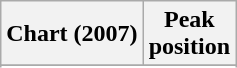<table class="wikitable sortable plainrowheaders" style="text-align:center">
<tr>
<th scope="col">Chart (2007)</th>
<th scope="col">Peak<br> position</th>
</tr>
<tr>
</tr>
<tr>
</tr>
<tr>
</tr>
<tr>
</tr>
<tr>
</tr>
<tr>
</tr>
<tr>
</tr>
</table>
